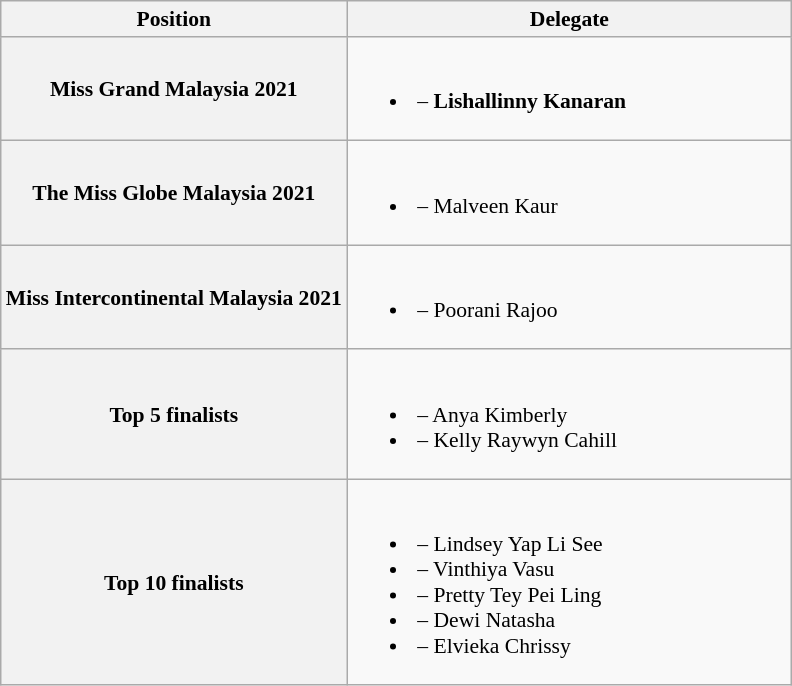<table class="wikitable" style="font-size: 90%";>
<tr>
<th>Position</th>
<th width=290>Delegate</th>
</tr>
<tr>
<th>Miss Grand Malaysia 2021</th>
<td><br><ul><li><strong></strong> – <strong>Lishallinny Kanaran</strong></li></ul></td>
</tr>
<tr>
<th>The Miss Globe Malaysia 2021</th>
<td><br><ul><li><strong></strong> – Malveen Kaur</li></ul></td>
</tr>
<tr>
<th>Miss Intercontinental Malaysia 2021</th>
<td><br><ul><li><strong></strong> – Poorani Rajoo</li></ul></td>
</tr>
<tr>
<th>Top 5 finalists</th>
<td><br><ul><li><strong></strong> – Anya Kimberly</li><li><strong></strong> – Kelly Raywyn Cahill</li></ul></td>
</tr>
<tr>
<th>Top 10 finalists</th>
<td><br><ul><li><strong></strong> – Lindsey Yap Li See</li><li><strong></strong> – Vinthiya Vasu</li><li><strong></strong> – Pretty Tey Pei Ling</li><li><strong></strong> – Dewi Natasha</li><li><strong></strong> – Elvieka Chrissy</li></ul></td>
</tr>
</table>
